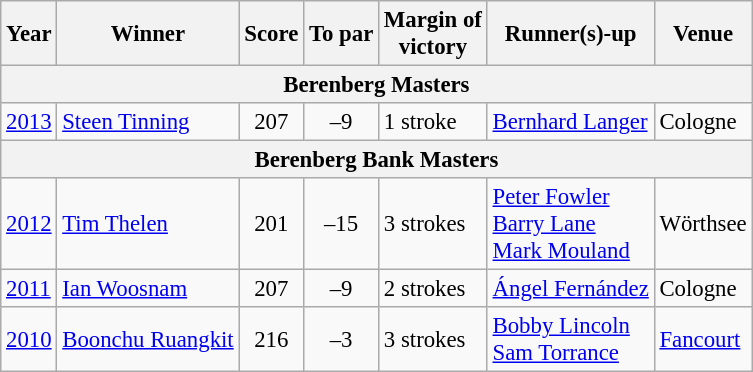<table class="wikitable" style="font-size:95%">
<tr>
<th>Year</th>
<th>Winner</th>
<th>Score</th>
<th>To par</th>
<th>Margin of<br>victory</th>
<th>Runner(s)-up</th>
<th>Venue</th>
</tr>
<tr>
<th colspan=10>Berenberg Masters</th>
</tr>
<tr>
<td><a href='#'>2013</a></td>
<td> <a href='#'>Steen Tinning</a></td>
<td align=center>207</td>
<td align=center>–9</td>
<td>1 stroke</td>
<td> <a href='#'>Bernhard Langer</a></td>
<td>Cologne</td>
</tr>
<tr>
<th colspan=10>Berenberg Bank Masters</th>
</tr>
<tr>
<td><a href='#'>2012</a></td>
<td> <a href='#'>Tim Thelen</a></td>
<td align=center>201</td>
<td align=center>–15</td>
<td>3 strokes</td>
<td> <a href='#'>Peter Fowler</a><br> <a href='#'>Barry Lane</a><br> <a href='#'>Mark Mouland</a></td>
<td>Wörthsee</td>
</tr>
<tr>
<td><a href='#'>2011</a></td>
<td> <a href='#'>Ian Woosnam</a></td>
<td align=center>207</td>
<td align=center>–9</td>
<td>2 strokes</td>
<td> <a href='#'>Ángel Fernández</a></td>
<td>Cologne</td>
</tr>
<tr>
<td><a href='#'>2010</a></td>
<td> <a href='#'>Boonchu Ruangkit</a></td>
<td align=center>216</td>
<td align=center>–3</td>
<td>3 strokes</td>
<td> <a href='#'>Bobby Lincoln</a><br> <a href='#'>Sam Torrance</a></td>
<td><a href='#'>Fancourt</a></td>
</tr>
</table>
